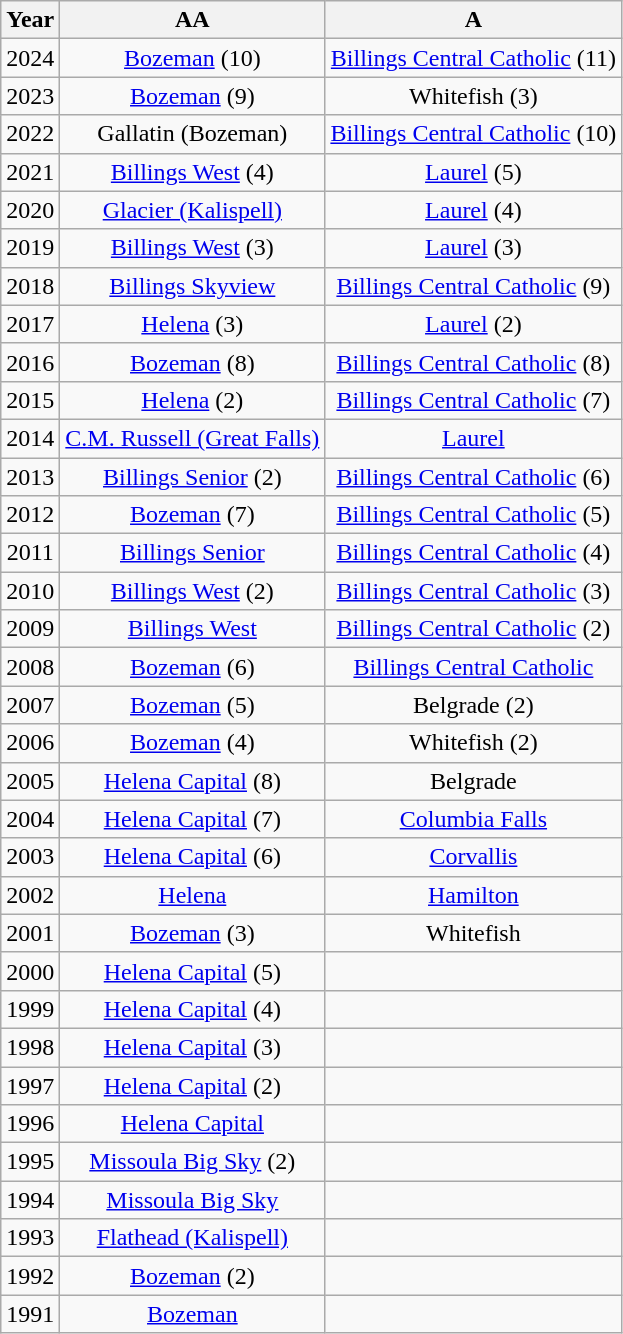<table class="wikitable" style="text-align:center">
<tr>
<th>Year</th>
<th>AA</th>
<th>A</th>
</tr>
<tr>
<td>2024</td>
<td><a href='#'>Bozeman</a> (10)</td>
<td><a href='#'>Billings Central Catholic</a> (11)</td>
</tr>
<tr>
<td>2023</td>
<td><a href='#'>Bozeman</a> (9)</td>
<td>Whitefish (3)</td>
</tr>
<tr>
<td>2022</td>
<td>Gallatin (Bozeman)</td>
<td><a href='#'>Billings Central Catholic</a> (10)</td>
</tr>
<tr>
<td>2021</td>
<td><a href='#'>Billings West</a> (4)</td>
<td><a href='#'>Laurel</a> (5)</td>
</tr>
<tr>
<td>2020</td>
<td><a href='#'>Glacier (Kalispell)</a></td>
<td><a href='#'>Laurel</a> (4)</td>
</tr>
<tr>
<td>2019</td>
<td><a href='#'>Billings West</a> (3)</td>
<td><a href='#'>Laurel</a> (3)</td>
</tr>
<tr>
<td>2018</td>
<td><a href='#'>Billings Skyview</a></td>
<td><a href='#'>Billings Central Catholic</a> (9)</td>
</tr>
<tr>
<td>2017</td>
<td><a href='#'>Helena</a> (3)</td>
<td><a href='#'>Laurel</a> (2)</td>
</tr>
<tr>
<td>2016</td>
<td><a href='#'>Bozeman</a> (8)</td>
<td><a href='#'>Billings Central Catholic</a> (8)</td>
</tr>
<tr>
<td>2015</td>
<td><a href='#'>Helena</a> (2)</td>
<td><a href='#'>Billings Central Catholic</a> (7)</td>
</tr>
<tr>
<td>2014</td>
<td><a href='#'>C.M. Russell (Great Falls)</a></td>
<td><a href='#'>Laurel</a></td>
</tr>
<tr>
<td>2013</td>
<td><a href='#'>Billings Senior</a> (2)</td>
<td><a href='#'>Billings Central Catholic</a> (6)</td>
</tr>
<tr>
<td>2012</td>
<td><a href='#'>Bozeman</a> (7)</td>
<td><a href='#'>Billings Central Catholic</a> (5)</td>
</tr>
<tr>
<td>2011</td>
<td><a href='#'>Billings Senior</a></td>
<td><a href='#'>Billings Central Catholic</a> (4)</td>
</tr>
<tr>
<td>2010</td>
<td><a href='#'>Billings West</a> (2)</td>
<td><a href='#'>Billings Central Catholic</a> (3)</td>
</tr>
<tr>
<td>2009</td>
<td><a href='#'>Billings West</a></td>
<td><a href='#'>Billings Central Catholic</a> (2)</td>
</tr>
<tr>
<td>2008</td>
<td><a href='#'>Bozeman</a> (6)</td>
<td><a href='#'>Billings Central Catholic</a></td>
</tr>
<tr>
<td>2007</td>
<td><a href='#'>Bozeman</a> (5)</td>
<td>Belgrade (2)</td>
</tr>
<tr>
<td>2006</td>
<td><a href='#'>Bozeman</a> (4)</td>
<td>Whitefish (2)</td>
</tr>
<tr>
<td>2005</td>
<td><a href='#'>Helena Capital</a> (8)</td>
<td>Belgrade</td>
</tr>
<tr>
<td>2004</td>
<td><a href='#'>Helena Capital</a> (7)</td>
<td><a href='#'>Columbia Falls</a></td>
</tr>
<tr>
<td>2003</td>
<td><a href='#'>Helena Capital</a> (6)</td>
<td><a href='#'>Corvallis</a></td>
</tr>
<tr>
<td>2002</td>
<td><a href='#'>Helena</a></td>
<td><a href='#'>Hamilton</a></td>
</tr>
<tr>
<td>2001</td>
<td><a href='#'>Bozeman</a> (3)</td>
<td>Whitefish</td>
</tr>
<tr>
<td>2000</td>
<td><a href='#'>Helena Capital</a> (5)</td>
<td></td>
</tr>
<tr>
<td>1999</td>
<td><a href='#'>Helena Capital</a> (4)</td>
<td></td>
</tr>
<tr>
<td>1998</td>
<td><a href='#'>Helena Capital</a> (3)</td>
<td></td>
</tr>
<tr>
<td>1997</td>
<td><a href='#'>Helena Capital</a> (2)</td>
<td></td>
</tr>
<tr>
<td>1996</td>
<td><a href='#'>Helena Capital</a></td>
<td></td>
</tr>
<tr>
<td>1995</td>
<td><a href='#'>Missoula Big Sky</a> (2)</td>
<td></td>
</tr>
<tr>
<td>1994</td>
<td><a href='#'>Missoula Big Sky</a></td>
<td></td>
</tr>
<tr>
<td>1993</td>
<td><a href='#'>Flathead (Kalispell)</a></td>
<td></td>
</tr>
<tr>
<td>1992</td>
<td><a href='#'>Bozeman</a> (2)</td>
<td></td>
</tr>
<tr>
<td>1991</td>
<td><a href='#'>Bozeman</a></td>
<td></td>
</tr>
</table>
